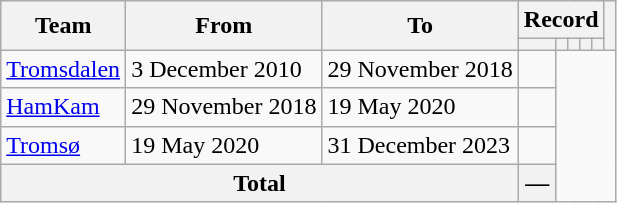<table class=wikitable style="text-align: center">
<tr>
<th rowspan=2>Team</th>
<th rowspan=2>From</th>
<th rowspan=2>To</th>
<th colspan=5>Record</th>
<th rowspan=2></th>
</tr>
<tr>
<th></th>
<th></th>
<th></th>
<th></th>
<th></th>
</tr>
<tr>
<td align=left><a href='#'>Tromsdalen</a></td>
<td align=left>3 December 2010</td>
<td align=left>29 November 2018<br></td>
<td></td>
</tr>
<tr>
<td align=left><a href='#'>HamKam</a></td>
<td align=left>29 November 2018</td>
<td align=left>19 May 2020<br></td>
<td></td>
</tr>
<tr>
<td align=left><a href='#'>Tromsø</a></td>
<td align=left>19 May 2020</td>
<td align=left>31 December 2023<br></td>
<td></td>
</tr>
<tr>
<th colspan=3>Total<br></th>
<th>—</th>
</tr>
</table>
